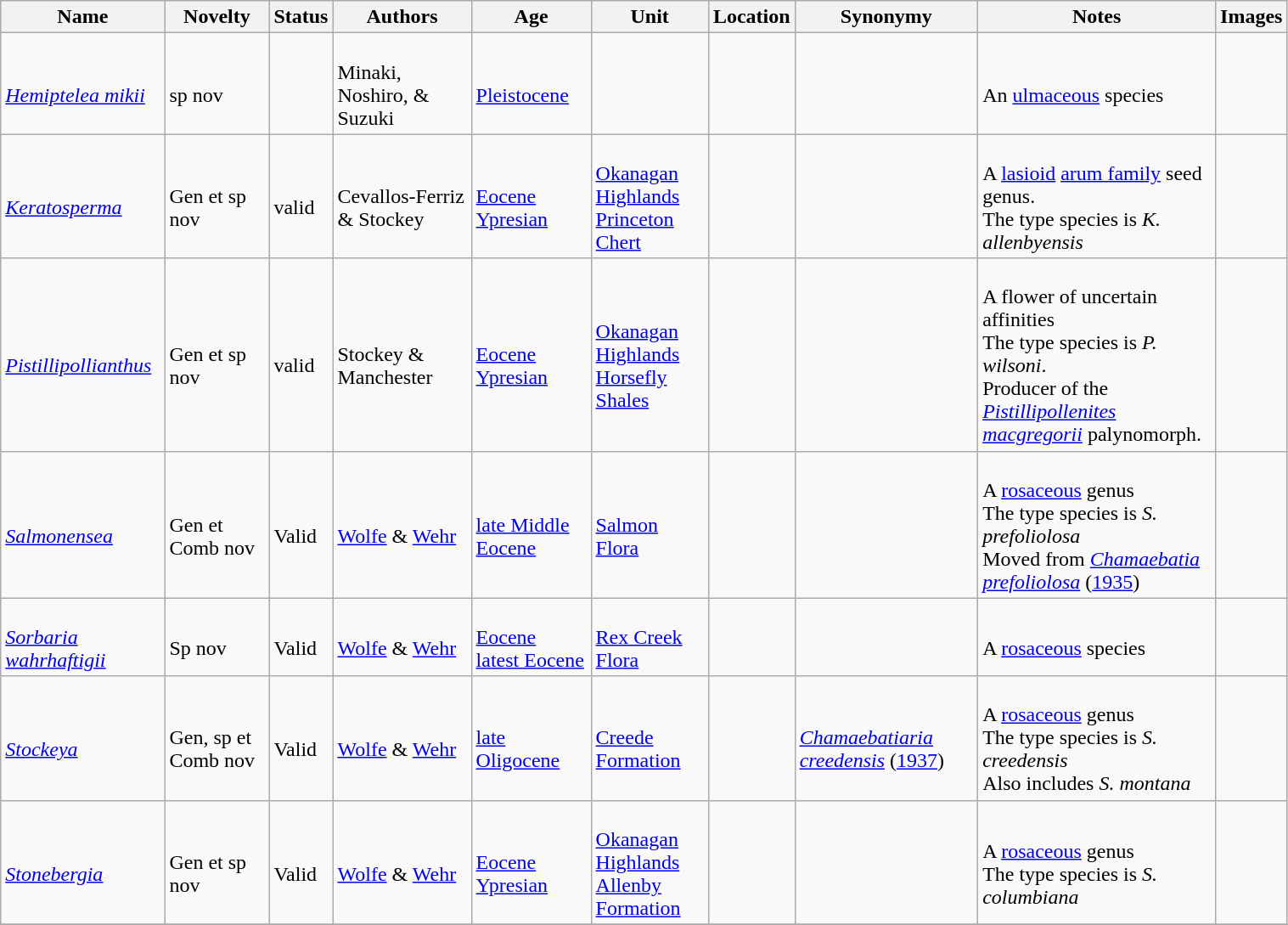<table class="wikitable sortable" align="center" width="80%">
<tr>
<th>Name</th>
<th>Novelty</th>
<th>Status</th>
<th>Authors</th>
<th>Age</th>
<th>Unit</th>
<th>Location</th>
<th>Synonymy</th>
<th>Notes</th>
<th>Images</th>
</tr>
<tr>
<td><br><em><a href='#'>Hemiptelea mikii</a></em></td>
<td><br>sp nov</td>
<td></td>
<td><br>Minaki, Noshiro, & Suzuki</td>
<td><br><a href='#'>Pleistocene</a></td>
<td></td>
<td><br></td>
<td></td>
<td><br>An <a href='#'>ulmaceous</a> species</td>
<td></td>
</tr>
<tr>
<td><br><em><a href='#'>Keratosperma</a></em></td>
<td><br>Gen et sp nov</td>
<td><br>valid</td>
<td><br>Cevallos-Ferriz & Stockey</td>
<td><br><a href='#'>Eocene</a><br><a href='#'>Ypresian</a></td>
<td><br><a href='#'>Okanagan Highlands</a><br><a href='#'>Princeton Chert</a></td>
<td><br><br></td>
<td></td>
<td><br>A <a href='#'>lasioid</a> <a href='#'>arum family</a> seed genus.<br>The type species is <em>K. allenbyensis</em></td>
<td></td>
</tr>
<tr>
<td><br><em><a href='#'>Pistillipollianthus</a></em></td>
<td><br>Gen et sp nov</td>
<td><br>valid</td>
<td><br>Stockey & Manchester</td>
<td><br><a href='#'>Eocene</a><br><a href='#'>Ypresian</a></td>
<td><br><a href='#'>Okanagan Highlands</a><br><a href='#'>Horsefly Shales</a></td>
<td><br><br></td>
<td></td>
<td><br>A flower of uncertain affinities<br>The type species is <em>P. wilsoni</em>.<br> Producer of the <em><a href='#'>Pistillipollenites macgregorii</a></em> palynomorph.</td>
<td></td>
</tr>
<tr>
<td><br><em><a href='#'>Salmonensea</a></em></td>
<td><br>Gen et Comb nov</td>
<td><br>Valid</td>
<td><br><a href='#'>Wolfe</a> & <a href='#'>Wehr</a></td>
<td><br><a href='#'>late Middle Eocene</a></td>
<td><br><a href='#'>Salmon Flora</a></td>
<td><br><br></td>
<td></td>
<td><br>A <a href='#'>rosaceous</a> genus<br> The type species is <em>S. prefoliolosa</em><br> Moved from <em><a href='#'>Chamaebatia prefoliolosa</a></em> (<a href='#'>1935</a>)</td>
<td><br></td>
</tr>
<tr>
<td><br><em><a href='#'>Sorbaria wahrhaftigii</a></em></td>
<td><br>Sp nov</td>
<td><br>Valid</td>
<td><br><a href='#'>Wolfe</a> & <a href='#'>Wehr</a></td>
<td><br><a href='#'>Eocene</a><br><a href='#'>latest Eocene</a></td>
<td><br><a href='#'>Rex Creek Flora</a></td>
<td><br><br></td>
<td></td>
<td><br>A <a href='#'>rosaceous</a> species</td>
<td><br></td>
</tr>
<tr>
<td><br><em><a href='#'>Stockeya</a></em></td>
<td><br>Gen, sp et Comb nov</td>
<td><br>Valid</td>
<td><br><a href='#'>Wolfe</a> & <a href='#'>Wehr</a></td>
<td><br><a href='#'>late Oligocene</a></td>
<td><br><a href='#'>Creede Formation</a></td>
<td><br><br></td>
<td><br><em><a href='#'>Chamaebatiaria creedensis</a></em> (<a href='#'>1937</a>)</td>
<td><br>A <a href='#'>rosaceous</a> genus<br> The type species is <em>S. creedensis</em><br>Also includes <em>S. montana</em></td>
<td><br></td>
</tr>
<tr>
<td><br><em><a href='#'>Stonebergia</a></em></td>
<td><br>Gen et sp nov</td>
<td><br>Valid</td>
<td><br><a href='#'>Wolfe</a> & <a href='#'>Wehr</a></td>
<td><br><a href='#'>Eocene</a><br><a href='#'>Ypresian</a></td>
<td><br><a href='#'>Okanagan Highlands</a><br><a href='#'>Allenby Formation</a></td>
<td><br><br></td>
<td></td>
<td><br>A <a href='#'>rosaceous</a> genus<br> The type species is <em>S. columbiana</em></td>
<td><br></td>
</tr>
<tr>
</tr>
</table>
